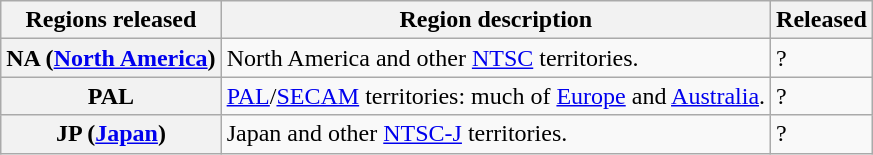<table class="wikitable plainrowheaders">
<tr>
<th scope="col">Regions released</th>
<th scope="col">Region description</th>
<th scope="col">Released</th>
</tr>
<tr>
<th>NA (<a href='#'>North America</a>)</th>
<td>North America and other <a href='#'>NTSC</a> territories.</td>
<td>?</td>
</tr>
<tr>
<th>PAL</th>
<td><a href='#'>PAL</a>/<a href='#'>SECAM</a> territories: much of <a href='#'>Europe</a> and <a href='#'>Australia</a>.</td>
<td>?</td>
</tr>
<tr>
<th>JP (<a href='#'>Japan</a>)</th>
<td>Japan and other <a href='#'>NTSC-J</a> territories.</td>
<td>?</td>
</tr>
</table>
